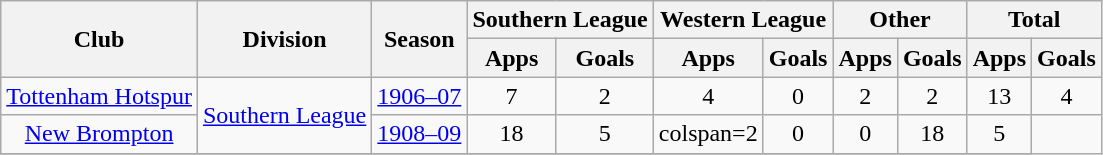<table class="wikitable" style="text-align:center">
<tr>
<th rowspan="2">Club</th>
<th rowspan="2">Division</th>
<th rowspan="2">Season</th>
<th colspan="2">Southern League</th>
<th colspan="2">Western League</th>
<th colspan="2">Other</th>
<th colspan="2">Total</th>
</tr>
<tr>
<th>Apps</th>
<th>Goals</th>
<th>Apps</th>
<th>Goals</th>
<th>Apps</th>
<th>Goals</th>
<th>Apps</th>
<th>Goals</th>
</tr>
<tr>
<td><a href='#'>Tottenham Hotspur</a></td>
<td rowspan=2><a href='#'>Southern League</a></td>
<td><a href='#'>1906–07</a></td>
<td>7</td>
<td>2</td>
<td>4</td>
<td>0</td>
<td>2</td>
<td>2</td>
<td>13</td>
<td>4</td>
</tr>
<tr>
<td><a href='#'>New Brompton</a></td>
<td><a href='#'>1908–09</a></td>
<td>18</td>
<td>5</td>
<td>colspan=2 </td>
<td>0</td>
<td>0</td>
<td>18</td>
<td>5</td>
</tr>
<tr>
</tr>
</table>
